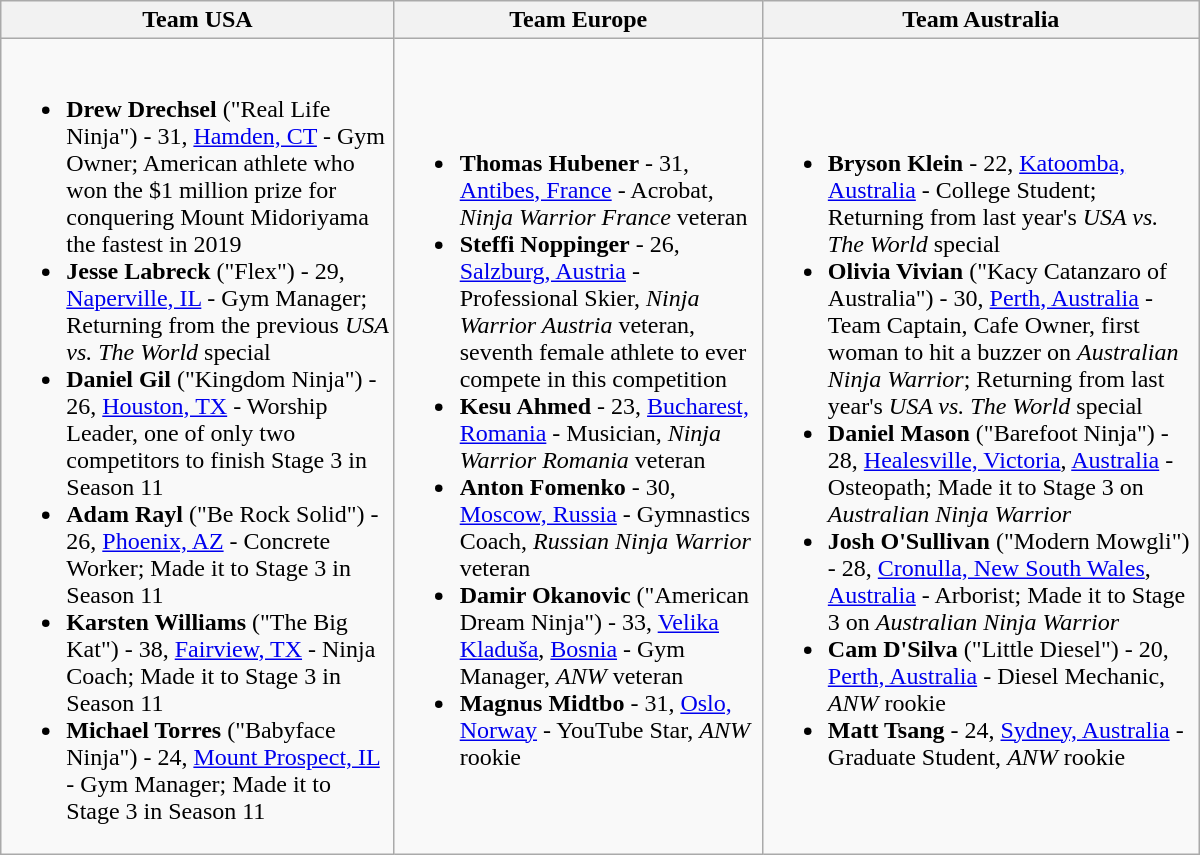<table class="wikitable" style="width:800px">
<tr>
<th>Team USA </th>
<th>Team Europe </th>
<th>Team Australia </th>
</tr>
<tr>
<td><br><ul><li><strong>Drew Drechsel</strong> ("Real Life Ninja") - 31, <a href='#'>Hamden, CT</a> - Gym Owner; American athlete who won the $1 million prize for conquering Mount Midoriyama the fastest in 2019</li><li><strong>Jesse Labreck</strong> ("Flex") - 29, <a href='#'>Naperville, IL</a> - Gym Manager; Returning from the previous <em>USA vs. The World</em> special</li><li><strong>Daniel Gil</strong> ("Kingdom Ninja") - 26, <a href='#'>Houston, TX</a> - Worship Leader, one of only two competitors to finish Stage 3 in Season 11</li><li><strong>Adam Rayl</strong> ("Be Rock Solid") - 26, <a href='#'>Phoenix, AZ</a> - Concrete Worker; Made it to Stage 3 in Season 11</li><li><strong>Karsten Williams</strong> ("The Big Kat") - 38, <a href='#'>Fairview, TX</a> - Ninja Coach; Made it to Stage 3 in Season 11</li><li><strong>Michael Torres</strong> ("Babyface Ninja") - 24, <a href='#'>Mount Prospect, IL</a> - Gym Manager; Made it to Stage 3 in Season 11</li></ul></td>
<td><br><ul><li><strong>Thomas Hubener</strong> - 31, <a href='#'>Antibes, France</a> - Acrobat, <em>Ninja Warrior France</em> veteran</li><li><strong>Steffi Noppinger</strong> - 26, <a href='#'>Salzburg, Austria</a> - Professional Skier, <em>Ninja Warrior Austria</em> veteran, seventh female athlete to ever compete in this competition</li><li><strong>Kesu Ahmed</strong> - 23, <a href='#'>Bucharest, Romania</a> - Musician, <em>Ninja Warrior Romania</em> veteran</li><li><strong>Anton Fomenko</strong> - 30, <a href='#'>Moscow, Russia</a> - Gymnastics Coach, <em>Russian Ninja Warrior</em> veteran</li><li><strong>Damir Okanovic</strong> ("American Dream Ninja") - 33, <a href='#'>Velika Kladuša</a>, <a href='#'>Bosnia</a> - Gym Manager, <em>ANW</em> veteran</li><li><strong>Magnus Midtbo</strong> - 31, <a href='#'>Oslo, Norway</a> - YouTube Star, <em>ANW</em> rookie</li></ul></td>
<td><br><ul><li><strong>Bryson Klein</strong> - 22, <a href='#'>Katoomba, Australia</a> - College Student; Returning from last year's <em>USA vs. The World</em> special</li><li><strong>Olivia Vivian</strong> ("Kacy Catanzaro of Australia") - 30, <a href='#'>Perth, Australia</a> - Team Captain, Cafe Owner, first woman to hit a buzzer on <em>Australian Ninja Warrior</em>; Returning from last year's <em>USA vs. The World</em> special</li><li><strong>Daniel Mason</strong> ("Barefoot Ninja") - 28, <a href='#'>Healesville, Victoria</a>, <a href='#'>Australia</a> - Osteopath; Made it to Stage 3 on <em>Australian Ninja Warrior</em></li><li><strong>Josh O'Sullivan</strong> ("Modern Mowgli") - 28, <a href='#'>Cronulla, New South Wales</a>, <a href='#'>Australia</a> - Arborist; Made it to Stage 3 on <em>Australian Ninja Warrior</em></li><li><strong>Cam D'Silva</strong> ("Little Diesel") - 20, <a href='#'>Perth, Australia</a> - Diesel Mechanic, <em>ANW</em> rookie</li><li><strong>Matt Tsang</strong> - 24, <a href='#'>Sydney, Australia</a> - Graduate Student, <em>ANW</em> rookie</li></ul></td>
</tr>
</table>
